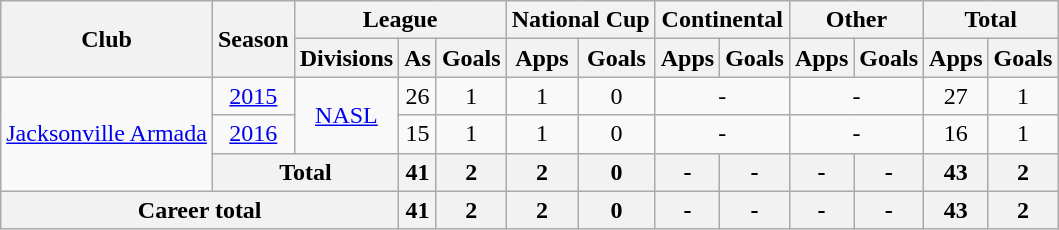<table class="wikitable" style="text-align: center;">
<tr>
<th rowspan="2">Club</th>
<th rowspan="2">Season</th>
<th colspan="3">League</th>
<th colspan="2">National Cup</th>
<th colspan="2">Continental</th>
<th colspan="2">Other</th>
<th colspan="2">Total</th>
</tr>
<tr>
<th>Divisions</th>
<th>As</th>
<th>Goals</th>
<th>Apps</th>
<th>Goals</th>
<th>Apps</th>
<th>Goals</th>
<th>Apps</th>
<th>Goals</th>
<th>Apps</th>
<th>Goals</th>
</tr>
<tr>
<td rowspan="3" valign="center"><a href='#'>Jacksonville Armada</a></td>
<td><a href='#'>2015</a></td>
<td rowspan="2" valign="center"><a href='#'>NASL</a></td>
<td>26</td>
<td>1</td>
<td>1</td>
<td>0</td>
<td colspan="2">-</td>
<td colspan="2">-</td>
<td>27</td>
<td>1</td>
</tr>
<tr>
<td><a href='#'>2016</a></td>
<td>15</td>
<td>1</td>
<td>1</td>
<td>0</td>
<td colspan="2">-</td>
<td colspan="2">-</td>
<td>16</td>
<td>1</td>
</tr>
<tr>
<th colspan="2">Total</th>
<th>41</th>
<th>2</th>
<th>2</th>
<th>0</th>
<th>-</th>
<th>-</th>
<th>-</th>
<th>-</th>
<th>43</th>
<th>2</th>
</tr>
<tr>
<th colspan="3">Career total</th>
<th>41</th>
<th>2</th>
<th>2</th>
<th>0</th>
<th>-</th>
<th>-</th>
<th>-</th>
<th>-</th>
<th>43</th>
<th>2</th>
</tr>
</table>
